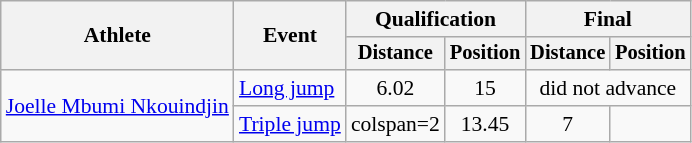<table class=wikitable style="font-size:90%">
<tr>
<th rowspan="2">Athlete</th>
<th rowspan="2">Event</th>
<th colspan="2">Qualification</th>
<th colspan="2">Final</th>
</tr>
<tr style="font-size:95%">
<th>Distance</th>
<th>Position</th>
<th>Distance</th>
<th>Position</th>
</tr>
<tr align=center>
<td align=left rowspan=2><a href='#'>Joelle Mbumi Nkouindjin</a></td>
<td style="text-align:left;"><a href='#'>Long jump</a></td>
<td>6.02</td>
<td>15</td>
<td colspan=2>did not advance</td>
</tr>
<tr align=center>
<td style="text-align:left;"><a href='#'>Triple jump</a></td>
<td>colspan=2</td>
<td>13.45</td>
<td>7</td>
</tr>
</table>
